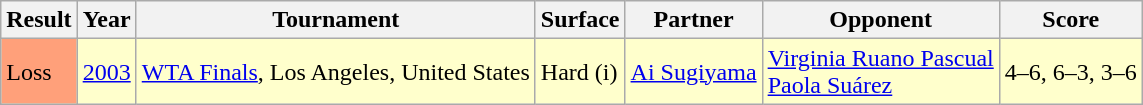<table class="sortable wikitable">
<tr>
<th>Result</th>
<th>Year</th>
<th>Tournament</th>
<th>Surface</th>
<th>Partner</th>
<th>Opponent</th>
<th>Score</th>
</tr>
<tr bgcolor=ffffcc>
<td bgcolor=FFA07A>Loss</td>
<td><a href='#'>2003</a></td>
<td><a href='#'>WTA Finals</a>, Los Angeles, United States</td>
<td>Hard (i)</td>
<td> <a href='#'>Ai Sugiyama</a></td>
<td> <a href='#'>Virginia Ruano Pascual</a><br> <a href='#'>Paola Suárez</a></td>
<td>4–6, 6–3, 3–6</td>
</tr>
</table>
